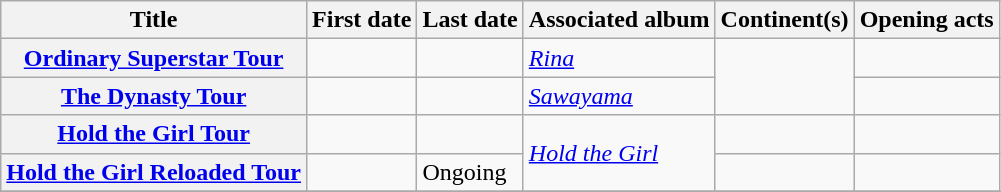<table class="wikitable plainrowheaders">
<tr>
<th scope=col>Title</th>
<th scope=col>First date</th>
<th scope=col>Last date</th>
<th scope=col>Associated album</th>
<th scope=col>Continent(s)</th>
<th scope=col>Opening acts</th>
</tr>
<tr>
<th scope=row><a href='#'>Ordinary Superstar Tour</a></th>
<td></td>
<td></td>
<td><em><a href='#'>Rina</a></em></td>
<td rowspan=2></td>
<td></td>
</tr>
<tr>
<th scope=row><a href='#'>The Dynasty Tour</a></th>
<td></td>
<td></td>
<td><em><a href='#'>Sawayama</a></em></td>
<td></td>
</tr>
<tr>
<th scope=row><a href='#'>Hold the Girl Tour</a></th>
<td></td>
<td></td>
<td rowspan=2><em><a href='#'>Hold the Girl</a></em></td>
<td></td>
<td></td>
</tr>
<tr>
<th scope=row><a href='#'>Hold the Girl Reloaded Tour</a></th>
<td></td>
<td>Ongoing</td>
<td></td>
<td></td>
</tr>
<tr>
</tr>
</table>
